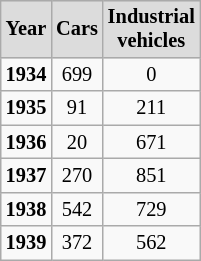<table class="wikitable" style="text-align:center; font-size:85%; float:left;">
<tr>
<th style="background:#dcdcdc; text-align:center; vertical-align:middle;">Year</th>
<th style="background:#dcdcdc; text-align:center; vertical-align:middle;">Cars</th>
<th style="background:#dcdcdc; text-align:center; vertical-align:middle;">Industrial<br>vehicles</th>
</tr>
<tr>
<td><strong>1934</strong></td>
<td>699</td>
<td style="text-align:center;">0</td>
</tr>
<tr>
<td><strong>1935</strong></td>
<td>91</td>
<td style="text-align:center;">211</td>
</tr>
<tr>
<td><strong>1936</strong></td>
<td>20</td>
<td style="text-align:center;">671</td>
</tr>
<tr>
<td><strong>1937</strong></td>
<td>270</td>
<td style="text-align:center;">851</td>
</tr>
<tr>
<td><strong>1938</strong></td>
<td>542</td>
<td style="text-align:center;">729</td>
</tr>
<tr>
<td><strong>1939</strong></td>
<td>372</td>
<td style="text-align:center;">562</td>
</tr>
</table>
